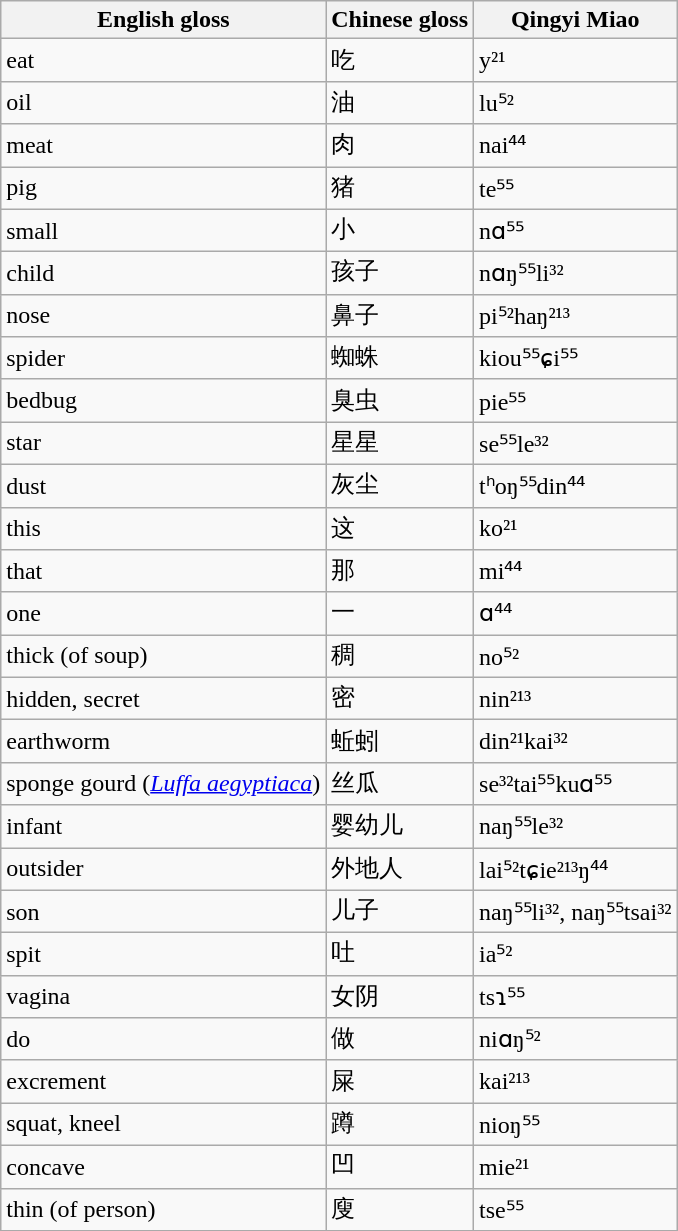<table class="wikitable sortable">
<tr>
<th>English gloss</th>
<th>Chinese gloss</th>
<th>Qingyi Miao</th>
</tr>
<tr>
<td>eat</td>
<td>吃</td>
<td>y²¹</td>
</tr>
<tr>
<td>oil</td>
<td>油</td>
<td>lu⁵²</td>
</tr>
<tr>
<td>meat</td>
<td>肉</td>
<td>nai⁴⁴</td>
</tr>
<tr>
<td>pig</td>
<td>猪</td>
<td>te⁵⁵</td>
</tr>
<tr>
<td>small</td>
<td>小</td>
<td>nɑ⁵⁵</td>
</tr>
<tr>
<td>child</td>
<td>孩子</td>
<td>nɑŋ⁵⁵li³²</td>
</tr>
<tr>
<td>nose</td>
<td>鼻子</td>
<td>pi⁵²haŋ²¹³</td>
</tr>
<tr>
<td>spider</td>
<td>蜘蛛</td>
<td>kiou⁵⁵ɕi⁵⁵</td>
</tr>
<tr>
<td>bedbug</td>
<td>臭虫</td>
<td>pie⁵⁵</td>
</tr>
<tr>
<td>star</td>
<td>星星</td>
<td>se⁵⁵le³²</td>
</tr>
<tr>
<td>dust</td>
<td>灰尘</td>
<td>tʰoŋ⁵⁵din⁴⁴</td>
</tr>
<tr>
<td>this</td>
<td>这</td>
<td>ko²¹</td>
</tr>
<tr>
<td>that</td>
<td>那</td>
<td>mi⁴⁴</td>
</tr>
<tr>
<td>one</td>
<td>一</td>
<td>ɑ⁴⁴</td>
</tr>
<tr>
<td>thick (of soup)</td>
<td>稠</td>
<td>no⁵²</td>
</tr>
<tr>
<td>hidden, secret</td>
<td>密</td>
<td>nin²¹³</td>
</tr>
<tr>
<td>earthworm</td>
<td>蚯蚓</td>
<td>din²¹kai³²</td>
</tr>
<tr>
<td>sponge gourd (<em><a href='#'>Luffa aegyptiaca</a></em>)</td>
<td>丝瓜</td>
<td>se³²tai⁵⁵kuɑ⁵⁵</td>
</tr>
<tr>
<td>infant</td>
<td>婴幼儿</td>
<td>naŋ⁵⁵le³²</td>
</tr>
<tr>
<td>outsider</td>
<td>外地人</td>
<td>lai⁵²tɕie²¹³ŋ⁴⁴</td>
</tr>
<tr>
<td>son</td>
<td>儿子</td>
<td>naŋ⁵⁵li³², naŋ⁵⁵tsai³²</td>
</tr>
<tr>
<td>spit</td>
<td>吐</td>
<td>ia⁵²</td>
</tr>
<tr>
<td>vagina</td>
<td>女阴</td>
<td>tsɿ⁵⁵</td>
</tr>
<tr>
<td>do</td>
<td>做</td>
<td>niɑŋ⁵²</td>
</tr>
<tr>
<td>excrement</td>
<td>屎</td>
<td>kai²¹³</td>
</tr>
<tr>
<td>squat, kneel</td>
<td>蹲</td>
<td>nioŋ⁵⁵</td>
</tr>
<tr>
<td>concave</td>
<td>凹</td>
<td>mie²¹</td>
</tr>
<tr>
<td>thin (of person)</td>
<td>廋</td>
<td>tse⁵⁵</td>
</tr>
</table>
